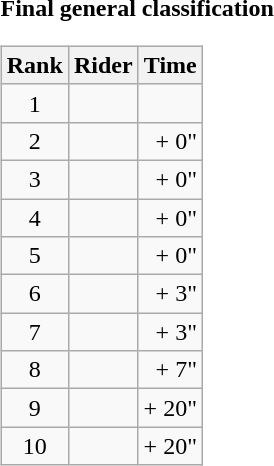<table>
<tr>
<td><strong>Final general classification</strong><br><table class="wikitable">
<tr>
<th scope="col">Rank</th>
<th scope="col">Rider</th>
<th scope="col">Time</th>
</tr>
<tr>
<td style="text-align:center;">1</td>
<td></td>
<td style="text-align:right;"></td>
</tr>
<tr>
<td style="text-align:center;">2</td>
<td></td>
<td style="text-align:right;">+ 0"</td>
</tr>
<tr>
<td style="text-align:center;">3</td>
<td></td>
<td style="text-align:right;">+ 0"</td>
</tr>
<tr>
<td style="text-align:center;">4</td>
<td></td>
<td style="text-align:right;">+ 0"</td>
</tr>
<tr>
<td style="text-align:center;">5</td>
<td></td>
<td style="text-align:right;">+ 0"</td>
</tr>
<tr>
<td style="text-align:center;">6</td>
<td></td>
<td style="text-align:right;">+ 3"</td>
</tr>
<tr>
<td style="text-align:center;">7</td>
<td></td>
<td style="text-align:right;">+ 3"</td>
</tr>
<tr>
<td style="text-align:center;">8</td>
<td></td>
<td style="text-align:right;">+ 7"</td>
</tr>
<tr>
<td style="text-align:center;">9</td>
<td></td>
<td style="text-align:right;">+ 20"</td>
</tr>
<tr>
<td style="text-align:center;">10</td>
<td></td>
<td style="text-align:right;">+ 20"</td>
</tr>
</table>
</td>
</tr>
</table>
